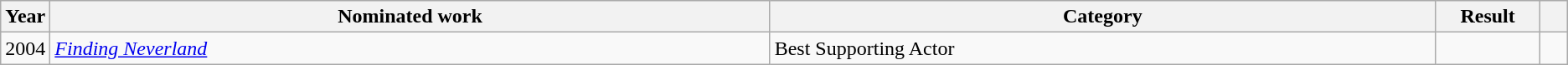<table class="wikitable">
<tr>
<th scope="col" style="width:1em;">Year</th>
<th scope="col" style="width:39em;">Nominated work</th>
<th scope="col" style="width:36em;">Category</th>
<th scope="col" style="width:5em;">Result</th>
<th scope="col" style="width:1em;"></th>
</tr>
<tr>
<td>2004</td>
<td><em><a href='#'>Finding Neverland</a></em></td>
<td>Best Supporting Actor</td>
<td></td>
<td></td>
</tr>
</table>
